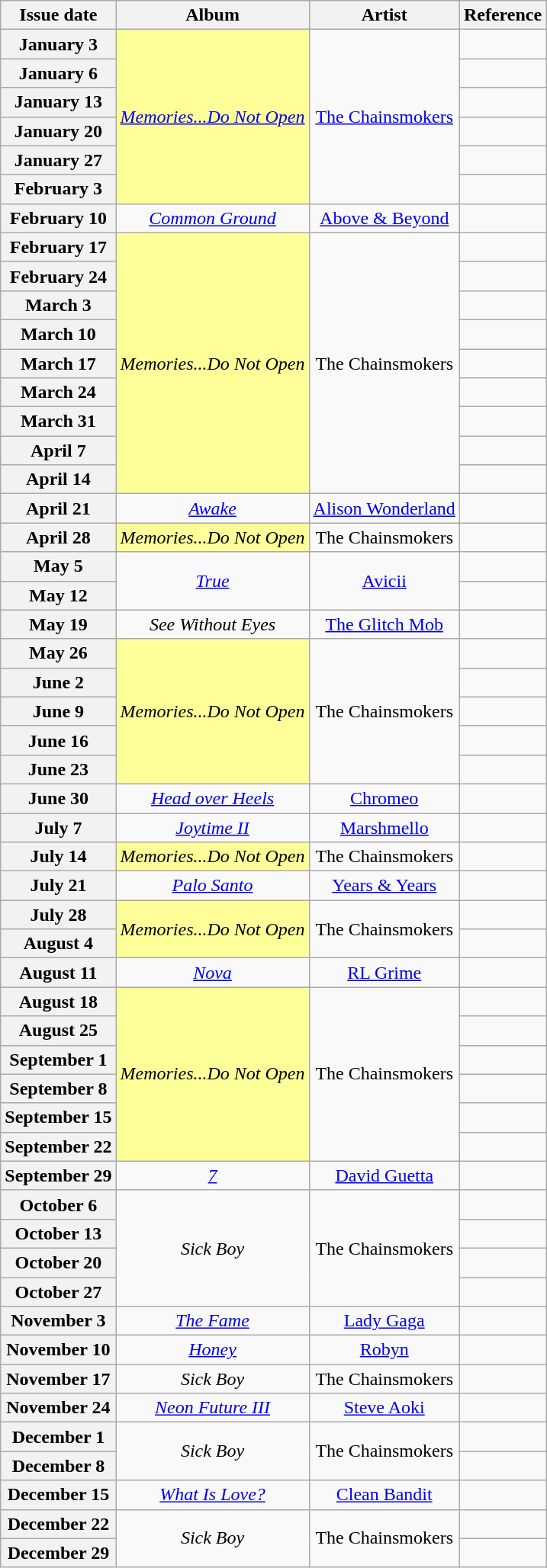<table class="wikitable plainrowheaders" style="text-align:center">
<tr>
<th scope="col">Issue date</th>
<th scope="col">Album</th>
<th scope="col">Artist</th>
<th scope="col">Reference</th>
</tr>
<tr>
<th scope="row">January 3</th>
<td bgcolor=#FFFF99 rowspan="6"><em><a href='#'>Memories...Do Not Open</a></em> </td>
<td rowspan="6"><a href='#'>The Chainsmokers</a></td>
<td></td>
</tr>
<tr>
<th scope="row">January 6</th>
<td></td>
</tr>
<tr>
<th scope="row">January 13</th>
<td></td>
</tr>
<tr>
<th scope="row">January 20</th>
<td></td>
</tr>
<tr>
<th scope="row">January 27</th>
<td></td>
</tr>
<tr>
<th scope="row">February 3</th>
<td></td>
</tr>
<tr>
<th scope="row">February 10</th>
<td><em><a href='#'>Common Ground</a></em></td>
<td><a href='#'>Above & Beyond</a></td>
<td></td>
</tr>
<tr>
<th scope="row">February 17</th>
<td bgcolor=#FFFF99 rowspan="9"><em>Memories...Do Not Open</em> </td>
<td rowspan="9">The Chainsmokers</td>
<td></td>
</tr>
<tr>
<th scope="row">February 24</th>
<td></td>
</tr>
<tr>
<th scope="row">March 3</th>
<td></td>
</tr>
<tr>
<th scope="row">March 10</th>
<td></td>
</tr>
<tr>
<th scope="row">March 17</th>
<td></td>
</tr>
<tr>
<th scope="row">March 24</th>
<td></td>
</tr>
<tr>
<th scope="row">March 31</th>
<td></td>
</tr>
<tr>
<th scope="row">April 7</th>
<td></td>
</tr>
<tr>
<th scope="row">April 14</th>
<td></td>
</tr>
<tr>
<th scope="row">April 21</th>
<td><em><a href='#'>Awake</a></em></td>
<td><a href='#'>Alison Wonderland</a></td>
<td></td>
</tr>
<tr>
<th scope="row">April 28</th>
<td bgcolor=#FFFF99><em>Memories...Do Not Open</em> </td>
<td>The Chainsmokers</td>
<td></td>
</tr>
<tr>
<th scope="row">May 5</th>
<td rowspan="2"><em><a href='#'>True</a></em></td>
<td rowspan="2"><a href='#'>Avicii</a></td>
<td></td>
</tr>
<tr>
<th scope="row">May 12</th>
<td></td>
</tr>
<tr>
<th scope="row">May 19</th>
<td><em>See Without Eyes</em></td>
<td><a href='#'>The Glitch Mob</a></td>
<td></td>
</tr>
<tr>
<th scope="row">May 26</th>
<td bgcolor=#FFFF99 rowspan="5"><em>Memories...Do Not Open</em> </td>
<td rowspan="5">The Chainsmokers</td>
<td></td>
</tr>
<tr>
<th scope="row">June 2</th>
<td></td>
</tr>
<tr>
<th scope="row">June 9</th>
<td></td>
</tr>
<tr>
<th scope="row">June 16</th>
<td></td>
</tr>
<tr>
<th scope="row">June 23</th>
<td></td>
</tr>
<tr>
<th scope="row">June 30</th>
<td><em><a href='#'>Head over Heels</a></em></td>
<td><a href='#'>Chromeo</a></td>
<td></td>
</tr>
<tr>
<th scope="row">July 7</th>
<td><em><a href='#'>Joytime II</a></em></td>
<td><a href='#'>Marshmello</a></td>
<td></td>
</tr>
<tr>
<th scope="row">July 14</th>
<td bgcolor=#FFFF99><em>Memories...Do Not Open</em> </td>
<td>The Chainsmokers</td>
<td></td>
</tr>
<tr>
<th scope="row">July 21</th>
<td><em><a href='#'>Palo Santo</a></em></td>
<td><a href='#'>Years & Years</a></td>
<td></td>
</tr>
<tr>
<th scope="row">July 28</th>
<td bgcolor=#FFFF99 rowspan="2"><em>Memories...Do Not Open</em> </td>
<td rowspan="2">The Chainsmokers</td>
<td></td>
</tr>
<tr>
<th scope="row">August 4</th>
<td></td>
</tr>
<tr>
<th scope="row">August 11</th>
<td><em><a href='#'>Nova</a></em></td>
<td><a href='#'>RL Grime</a></td>
<td></td>
</tr>
<tr>
<th scope="row">August 18</th>
<td bgcolor=#FFFF99 rowspan="6"><em>Memories...Do Not Open</em> </td>
<td rowspan="6">The Chainsmokers</td>
<td></td>
</tr>
<tr>
<th scope="row">August 25</th>
<td></td>
</tr>
<tr>
<th scope="row">September 1</th>
<td></td>
</tr>
<tr>
<th scope="row">September 8</th>
<td></td>
</tr>
<tr>
<th scope="row">September 15</th>
<td></td>
</tr>
<tr>
<th scope="row">September 22</th>
<td></td>
</tr>
<tr>
<th scope="row">September 29</th>
<td><em><a href='#'>7</a></em></td>
<td><a href='#'>David Guetta</a></td>
<td></td>
</tr>
<tr>
<th scope="row">October 6</th>
<td rowspan="4"><em>Sick Boy</em></td>
<td rowspan="4">The Chainsmokers</td>
<td></td>
</tr>
<tr>
<th scope="row">October 13</th>
<td></td>
</tr>
<tr>
<th scope="row">October 20</th>
<td></td>
</tr>
<tr>
<th scope="row">October 27</th>
<td></td>
</tr>
<tr>
<th scope="row">November 3</th>
<td><em><a href='#'>The Fame</a></em></td>
<td><a href='#'>Lady Gaga</a></td>
<td></td>
</tr>
<tr>
<th scope="row">November 10</th>
<td><em><a href='#'>Honey</a></em></td>
<td><a href='#'>Robyn</a></td>
<td></td>
</tr>
<tr>
<th scope="row">November 17</th>
<td><em>Sick Boy</em></td>
<td>The Chainsmokers</td>
<td></td>
</tr>
<tr>
<th scope="row">November 24</th>
<td><em><a href='#'>Neon Future III</a></em></td>
<td><a href='#'>Steve Aoki</a></td>
<td></td>
</tr>
<tr>
<th scope="row">December 1</th>
<td rowspan="2"><em>Sick Boy</em></td>
<td rowspan="2">The Chainsmokers</td>
<td></td>
</tr>
<tr>
<th scope="row">December 8</th>
<td></td>
</tr>
<tr>
<th scope="row">December 15</th>
<td><em><a href='#'>What Is Love?</a></em></td>
<td><a href='#'>Clean Bandit</a></td>
<td></td>
</tr>
<tr>
<th scope="row">December 22</th>
<td rowspan="2"><em>Sick Boy</em></td>
<td rowspan="2">The Chainsmokers</td>
<td></td>
</tr>
<tr>
<th scope="row">December 29</th>
<td></td>
</tr>
</table>
